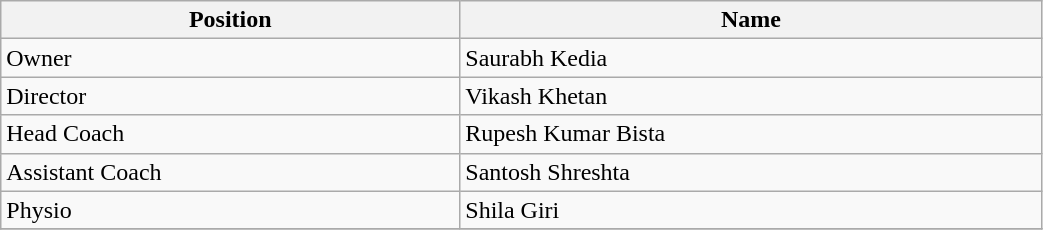<table class="wikitable"  style="font-size:100%; width:55%;">
<tr>
<th style=" text-align:center;">Position</th>
<th style=" text-align:center;">Name</th>
</tr>
<tr>
<td>Owner</td>
<td>Saurabh Kedia</td>
</tr>
<tr>
<td>Director</td>
<td>Vikash Khetan</td>
</tr>
<tr>
<td>Head Coach</td>
<td> Rupesh Kumar Bista</td>
</tr>
<tr>
<td>Assistant Coach</td>
<td> Santosh Shreshta</td>
</tr>
<tr>
<td>Physio</td>
<td> Shila Giri</td>
</tr>
<tr>
</tr>
</table>
